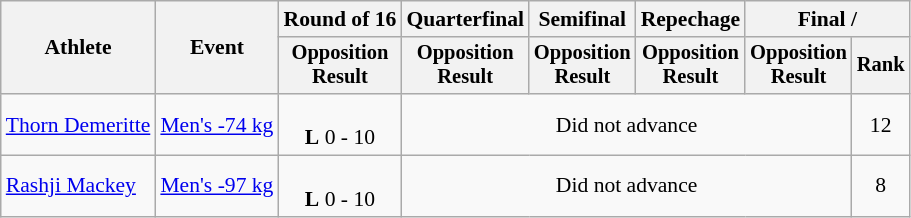<table class="wikitable" style="font-size:90%;">
<tr>
<th rowspan=2>Athlete</th>
<th rowspan=2>Event</th>
<th>Round of 16</th>
<th>Quarterfinal</th>
<th>Semifinal</th>
<th>Repechage</th>
<th colspan=2>Final / </th>
</tr>
<tr style="font-size: 95%">
<th>Opposition<br>Result</th>
<th>Opposition<br>Result</th>
<th>Opposition<br>Result</th>
<th>Opposition<br>Result</th>
<th>Opposition<br>Result</th>
<th>Rank</th>
</tr>
<tr align=center>
<td align=left><a href='#'>Thorn Demeritte</a></td>
<td align=left><a href='#'>Men's -74 kg</a></td>
<td><br><strong>L</strong> 0 - 10</td>
<td colspan=4>Did not advance</td>
<td>12</td>
</tr>
<tr align=center>
<td align=left><a href='#'>Rashji Mackey</a></td>
<td align=left><a href='#'>Men's -97 kg</a></td>
<td><br><strong>L</strong> 0 - 10</td>
<td colspan=4>Did not advance</td>
<td>8</td>
</tr>
</table>
